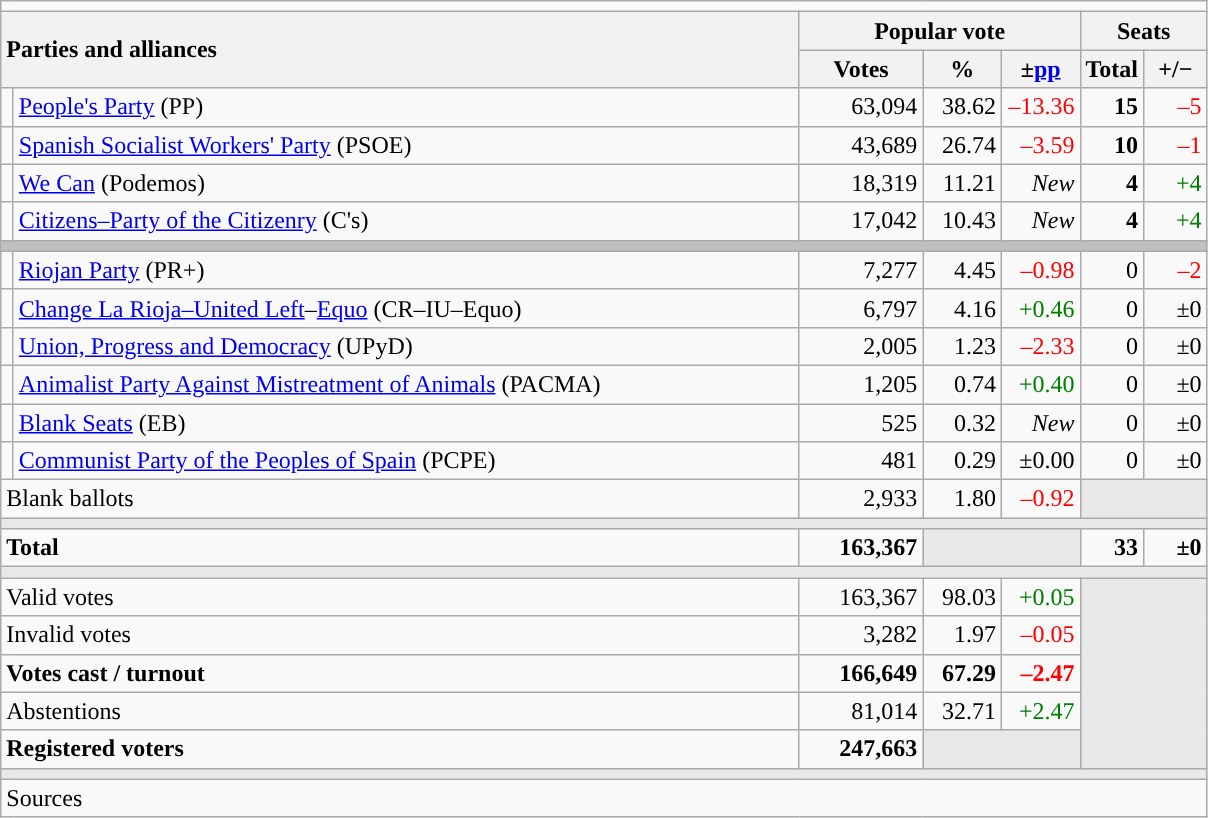<table class="wikitable" style="text-align:right;">
<tr>
<td colspan="7"></td>
</tr>
<tr>
<th style="text-align:left;" rowspan="2" colspan="2" width="525">Parties and alliances</th>
<th colspan="3">Popular vote</th>
<th colspan="2">Seats</th>
</tr>
<tr>
<th width="75">Votes</th>
<th width="45">%</th>
<th width="45">±<a href='#'>pp</a></th>
<th width="35">Total</th>
<th width="35">+/−</th>
</tr>
<tr>
<td width="1" style="color:inherit;background:"></td>
<td align="left"><a href='#'>People's Party</a> (PP)</td>
<td>63,094</td>
<td>38.62</td>
<td style="color:red;">–13.36</td>
<td><strong>15</strong></td>
<td style="color:red;">–5</td>
</tr>
<tr>
<td style="color:inherit;background:"></td>
<td align="left"><a href='#'>Spanish Socialist Workers' Party</a> (PSOE)</td>
<td>43,689</td>
<td>26.74</td>
<td style="color:red;">–3.59</td>
<td><strong>10</strong></td>
<td style="color:red;">–1</td>
</tr>
<tr>
<td style="color:inherit;background:"></td>
<td align="left"><a href='#'>We Can</a> (Podemos)</td>
<td>18,319</td>
<td>11.21</td>
<td><em>New</em></td>
<td><strong>4</strong></td>
<td style="color:green;">+4</td>
</tr>
<tr>
<td style="color:inherit;background:"></td>
<td align="left"><a href='#'>Citizens–Party of the Citizenry</a> (C's)</td>
<td>17,042</td>
<td>10.43</td>
<td><em>New</em></td>
<td><strong>4</strong></td>
<td style="color:green;">+4</td>
</tr>
<tr>
<td colspan="7" bgcolor="#C0C0C0"></td>
</tr>
<tr>
<td style="color:inherit;background:"></td>
<td align="left"><a href='#'>Riojan Party</a> (PR+)</td>
<td>7,277</td>
<td>4.45</td>
<td style="color:red;">–0.98</td>
<td>0</td>
<td style="color:red;">–2</td>
</tr>
<tr>
<td style="color:inherit;background:"></td>
<td align="left"><a href='#'>Change La Rioja–United Left</a>–<a href='#'>Equo</a> (CR–IU–Equo)</td>
<td>6,797</td>
<td>4.16</td>
<td style="color:green;">+0.46</td>
<td>0</td>
<td>±0</td>
</tr>
<tr>
<td style="color:inherit;background:"></td>
<td align="left"><a href='#'>Union, Progress and Democracy</a> (UPyD)</td>
<td>2,005</td>
<td>1.23</td>
<td style="color:red;">–2.33</td>
<td>0</td>
<td>±0</td>
</tr>
<tr>
<td style="color:inherit;background:"></td>
<td align="left"><a href='#'>Animalist Party Against Mistreatment of Animals</a> (PACMA)</td>
<td>1,205</td>
<td>0.74</td>
<td style="color:green;">+0.40</td>
<td>0</td>
<td>±0</td>
</tr>
<tr>
<td style="color:inherit;background:"></td>
<td align="left"><a href='#'>Blank Seats</a> (EB)</td>
<td>525</td>
<td>0.32</td>
<td><em>New</em></td>
<td>0</td>
<td>±0</td>
</tr>
<tr>
<td style="color:inherit;background:"></td>
<td align="left"><a href='#'>Communist Party of the Peoples of Spain</a> (PCPE)</td>
<td>481</td>
<td>0.29</td>
<td>±0.00</td>
<td>0</td>
<td>±0</td>
</tr>
<tr>
<td align="left" colspan="2">Blank ballots</td>
<td>2,933</td>
<td>1.80</td>
<td style="color:red;">–0.92</td>
<td bgcolor="#E9E9E9" colspan="2"></td>
</tr>
<tr>
<td colspan="7" bgcolor="#E9E9E9"></td>
</tr>
<tr style="font-weight:bold;">
<td align="left" colspan="2">Total</td>
<td>163,367</td>
<td bgcolor="#E9E9E9" colspan="2"></td>
<td>33</td>
<td>±0</td>
</tr>
<tr>
<td colspan="7" bgcolor="#E9E9E9"></td>
</tr>
<tr>
<td align="left" colspan="2">Valid votes</td>
<td>163,367</td>
<td>98.03</td>
<td style="color:green;">+0.05</td>
<td bgcolor="#E9E9E9" colspan="2" rowspan="5"></td>
</tr>
<tr>
<td align="left" colspan="2">Invalid votes</td>
<td>3,282</td>
<td>1.97</td>
<td style="color:red;">–0.05</td>
</tr>
<tr style="font-weight:bold;">
<td align="left" colspan="2">Votes cast / turnout</td>
<td>166,649</td>
<td>67.29</td>
<td style="color:red;">–2.47</td>
</tr>
<tr>
<td align="left" colspan="2">Abstentions</td>
<td>81,014</td>
<td>32.71</td>
<td style="color:green;">+2.47</td>
</tr>
<tr style="font-weight:bold;">
<td align="left" colspan="2">Registered voters</td>
<td>247,663</td>
<td bgcolor="#E9E9E9" colspan="2"></td>
</tr>
<tr>
<td colspan="7" bgcolor="#E9E9E9"></td>
</tr>
<tr>
<td align="left" colspan="7">Sources</td>
</tr>
</table>
